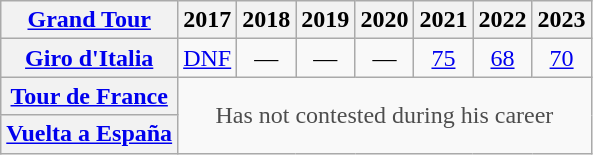<table class="wikitable plainrowheaders">
<tr>
<th scope="col"><a href='#'>Grand Tour</a></th>
<th scope="col">2017</th>
<th scope="col">2018</th>
<th scope="col">2019</th>
<th scope="col">2020</th>
<th scope="col">2021</th>
<th scope="col">2022</th>
<th scope="col">2023</th>
</tr>
<tr style="text-align:center;">
<th scope="row"> <a href='#'>Giro d'Italia</a></th>
<td><a href='#'>DNF</a></td>
<td>—</td>
<td>—</td>
<td>—</td>
<td><a href='#'>75</a></td>
<td><a href='#'>68</a></td>
<td><a href='#'>70</a></td>
</tr>
<tr style="text-align:center;">
<th scope="row"> <a href='#'>Tour de France</a></th>
<td style="color:#4d4d4d;" colspan=7 rowspan=2>Has not contested during his career</td>
</tr>
<tr style="text-align:center;">
<th scope="row"> <a href='#'>Vuelta a España</a></th>
</tr>
</table>
